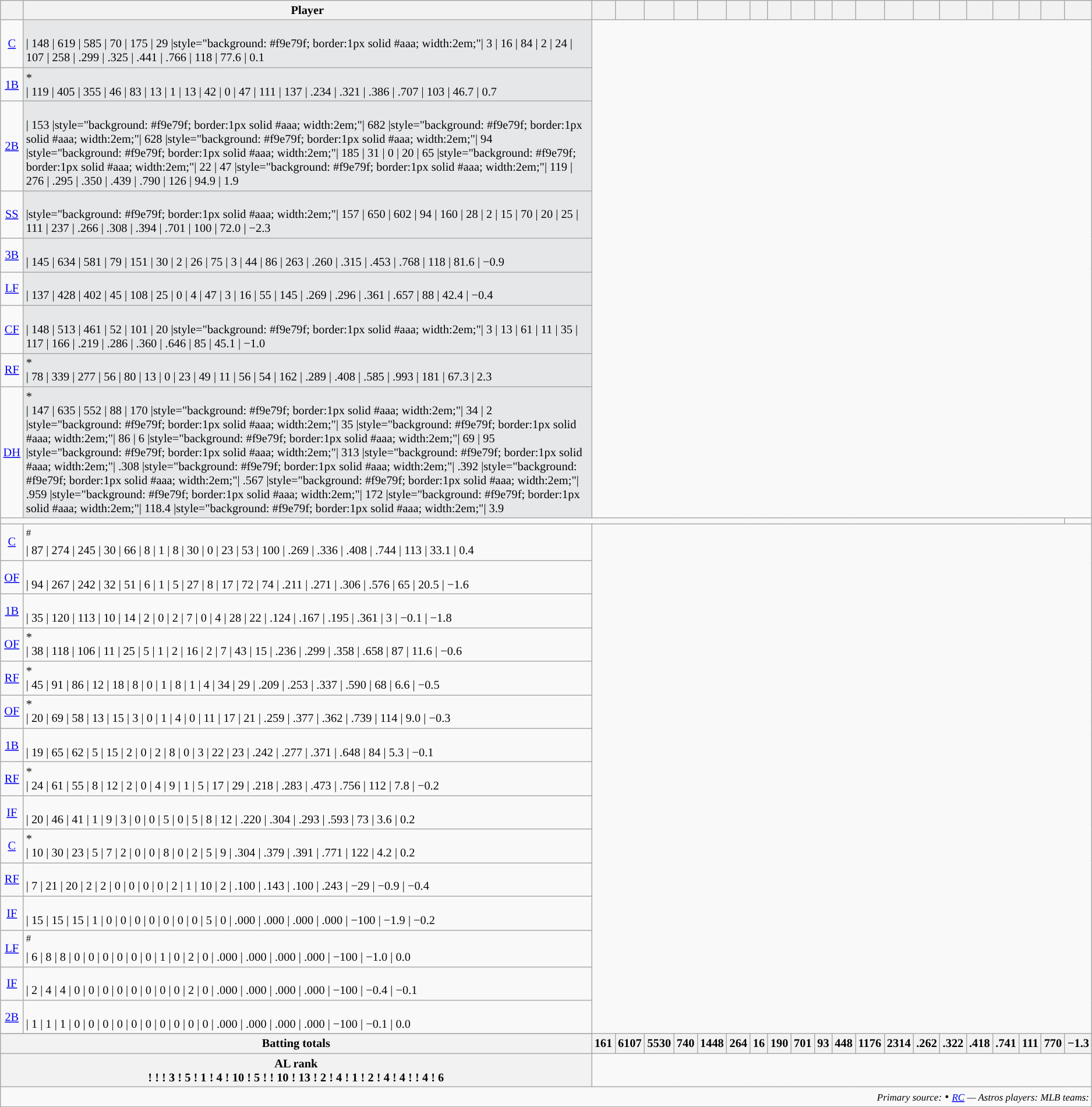<table class="wikitable sortable" style="text-align:right; font-size:85%;">
<tr>
<th>  </th>
<th>Player</th>
<th></th>
<th><small></small></th>
<th><small></small></th>
<th></th>
<th></th>
<th></th>
<th></th>
<th><small></small></th>
<th><small></small></th>
<th><small></small></th>
<th><small></small></th>
<th><small></small></th>
<th><small></small></th>
<th><small></small></th>
<th><small></small></th>
<th><small></small></th>
<th><small></small></th>
<th><small></small></th>
<th><small></small></th>
<th><small></small><br></th>
</tr>
<tr>
<td align=center><a href='#'>C</a></td>
<td align=left style="background: #e5e7e9"><br>                  | 148
             | 619 
                       | 585
                    | 70 
                           | 175 
                       | 29 
                       |style="background: #f9e79f; border:1px solid #aaa; width:2em;"| 3 
                     | 16 
               | 84 
                  | 2 
                | 24 
                    | 107 
                   | 258 
              | .299 
           | .325 
          | .441 
        | .766 
| 118 
                  | 77.6 
        | 0.1</td>
</tr>
<tr>
<td align=center><a href='#'>1B</a></td>
<td align=left style="background: #e5e7e9">*<br>                  | 119
             | 405 
                       | 355
                    | 46 
                           | 83 
                       | 13 
                       | 1 
                     | 13 
               | 42 
                  | 0
                | 47 
                    | 111 
                   | 137 
              | .234 
           | .321 
          | .386 
        | .707 
| 103 
                  | 46.7 
        | 0.7</td>
</tr>
<tr>
<td align=center><a href='#'>2B</a></td>
<td align=left style="background: #e5e7e9"><br>                  | 153
             |style="background: #f9e79f; border:1px solid #aaa; width:2em;"| 682 
                       |style="background: #f9e79f; border:1px solid #aaa; width:2em;"| 628
                    |style="background: #f9e79f; border:1px solid #aaa; width:2em;"| 94  
                           |style="background: #f9e79f; border:1px solid #aaa; width:2em;"| 185 
                       | 31 
                       | 0 
                     | 20 
               | 65 
                  |style="background: #f9e79f; border:1px solid #aaa; width:2em;"| 22 
                | 47 
                    |style="background: #f9e79f; border:1px solid #aaa; width:2em;"| 119 
                   | 276 
              | .295 
           | .350 
          | .439 
        | .790 
| 126 
                  | 94.9 
        | 1.9</td>
</tr>
<tr>
<td align=center><a href='#'>SS</a></td>
<td align=left style="background: #e5e7e9"><br>                  |style="background: #f9e79f; border:1px solid #aaa; width:2em;"| 157
             | 650 
                       | 602
                    | 94  
                           | 160
                       | 28 
                       | 2 
                     | 15 
               | 70 
                  | 20 
                | 25 
                    | 111 
                   | 237 
              | .266 
           | .308 
          | .394 
        | .701 
| 100 
                  | 72.0 
        | −2.3</td>
</tr>
<tr>
<td align=center><a href='#'>3B</a></td>
<td align=left style="background: #e5e7e9"><br>                  | 145
             | 634 
                       | 581
                    | 79  
                           | 151
                       | 30 
                       | 2 
                     | 26 
               | 75 
                  | 3 
                | 44 
                    | 86 
                   | 263 
              | .260 
           | .315 
          | .453 
        | .768 
| 118 
                  | 81.6 
        | −0.9</td>
</tr>
<tr>
<td align=center><a href='#'>LF</a></td>
<td align=left style="background: #e5e7e9"><br>                  | 137
             | 428 
                       | 402
                    | 45  
                           | 108
                       | 25 
                       | 0 
                     | 4 
               | 47 
                  | 3 
                | 16 
                    | 55 
                   | 145 
              | .269 
           | .296 
          | .361 
        | .657 
| 88 
                  | 42.4 
        | −0.4</td>
</tr>
<tr>
<td align=center><a href='#'>CF</a></td>
<td align=left style="background: #e5e7e9"><br>                  | 148
             | 513 
                       | 461
                    | 52  
                           | 101
                       | 20 
                       |style="background: #f9e79f; border:1px solid #aaa; width:2em;"| 3 
                     | 13 
               | 61 
                  | 11 
                | 35 
                    | 117 
                   | 166 
              | .219 
           | .286 
          | .360 
        | .646 
| 85 
                  | 45.1 
        | −1.0</td>
</tr>
<tr>
<td align=center><a href='#'>RF</a></td>
<td align=left style="background: #e5e7e9">*<br>                  | 78
             | 339 
                       | 277
                    | 56 
                           | 80 
                       | 13 
                       | 0 
                     | 23 
               | 49 
                  | 11
                | 56 
                    | 54 
                   | 162 
              | .289 
           | .408 
          | .585 
        | .993 
| 181 
                  | 67.3 
        | 2.3</td>
</tr>
<tr>
<td align=center><a href='#'>DH</a></td>
<td align=left style="background: #e5e7e9">*<br>                  | 147
             | 635 
                       | 552
                    | 88 
                           | 170 
                       |style="background: #f9e79f; border:1px solid #aaa; width:2em;"| 34 
                       | 2 
                     |style="background: #f9e79f; border:1px solid #aaa; width:2em;"| 35 
               |style="background: #f9e79f; border:1px solid #aaa; width:2em;"| 86  
                  | 6 
                |style="background: #f9e79f; border:1px solid #aaa; width:2em;"| 69 
                    | 95 
                   |style="background: #f9e79f; border:1px solid #aaa; width:2em;"| 313 
              |style="background: #f9e79f; border:1px solid #aaa; width:2em;"| .308 
           |style="background: #f9e79f; border:1px solid #aaa; width:2em;"| .392 
          |style="background: #f9e79f; border:1px solid #aaa; width:2em;"| .567 
        |style="background: #f9e79f; border:1px solid #aaa; width:2em;"| .959 
|style="background: #f9e79f; border:1px solid #aaa; width:2em;"| 172 
                  |style="background: #f9e79f; border:1px solid #aaa; width:2em;"| 118.4 
        |style="background: #f9e79f; border:1px solid #aaa; width:2em;"| 3.9</td>
</tr>
<tr>
<td colspan="21"></td>
<td></td>
</tr>
<tr>
<td align=center><a href='#'>C</a></td>
<td align=left><sup>#</sup><br>                  | 87
             | 274  
                       | 245 
                    | 30 
                           | 66
                       | 8 
                       | 1 
                     | 8  
               | 30  
                  | 0  
                | 23
                    | 53
                   | 100 
              | .269
           | .336
          | .408
        | .744
| 113 
                  | 33.1
        | 0.4</td>
</tr>
<tr>
<td align=center><a href='#'>OF</a></td>
<td align=left><br>                  | 94 
             | 267 
                       | 242 
                    | 32 
                           | 51 
                       | 6 
                       | 1 
                     | 5 
               | 27  
                  | 8 
                | 17 
                    | 72 
                   | 74 
              | .211 
           | .271 
          | .306 
        | .576 
| 65 
                  | 20.5 
        | −1.6</td>
</tr>
<tr>
<td align=center><a href='#'>1B</a></td>
<td align=left><br>                  | 35 
             | 120
                       | 113
                    | 10 
                           | 14 
                       | 2
                       | 0
                     | 2 
               | 7 
                  | 0 
                | 4 
                    | 28 
                   | 22 
              | .124 
           | .167 
          | .195
        | .361 
| 3 
                  | −0.1
        | −1.8</td>
</tr>
<tr>
<td align=center><a href='#'>OF</a></td>
<td align=left>*<br>                  | 38 
             | 118 
                       | 106 
                    | 11 
                           | 25 
                       | 5 
                       | 1 
                     | 2 
               | 16  
                  | 2 
                | 7 
                    | 43 
                   | 15 
              | .236 
           | .299 
          | .358 
        | .658 
| 87 
                  | 11.6 
        | −0.6</td>
</tr>
<tr>
<td align=center><a href='#'>RF</a></td>
<td align=left>*<br>                  | 45  
             | 91 
                       | 86 
                    | 12 
                           | 18 
                       | 8 
                       | 0 
                     | 1 
               | 8  
                  | 1 
                | 4 
                    | 34 
                   | 29 
              | .209 
           | .253 
          | .337 
        | .590 
| 68 
                  | 6.6 
        | −0.5</td>
</tr>
<tr>
<td align=center><a href='#'>OF</a></td>
<td align=left>*<br>                  | 20 
             | 69 
                       | 58 
                    | 13 
                           | 15 
                       | 3 
                       | 0 
                     | 1 
               | 4  
                  | 0 
                | 11 
                    | 17 
                   | 21 
              | .259 
           | .377 
          | .362 
        | .739 
| 114 
                  | 9.0 
        | −0.3</td>
</tr>
<tr>
<td align=center><a href='#'>1B</a></td>
<td align=left><br>                  | 19 
             | 65 
                       | 62 
                    | 5 
                           | 15 
                       | 2  
                       | 0 
                     | 2   
               | 8   
                  | 0   
                | 3 
                    | 22
                   | 23  
              | .242
           | .277
          | .371
        | .648
| 84
                  | 5.3
        | −0.1</td>
</tr>
<tr>
<td align=center><a href='#'>RF</a></td>
<td align=left>*<br>                  | 24  
             | 61 
                       | 55 
                    | 8  
                           | 12 
                       | 2 
                       | 0 
                     | 4 
               | 9  
                  | 1 
                | 5 
                    | 17  
                   | 29 
              | .218 
           | .283 
          | .473 
        | .756 
| 112 
                  | 7.8 
        | −0.2</td>
</tr>
<tr>
<td align=center><a href='#'>IF</a></td>
<td align=left><br>                  | 20 
             | 46 
                       | 41 
                    | 1 
                           | 9 
                       | 3
                       | 0
                     | 0 
               | 5  
                  | 0 
                | 5
                    | 8
                   | 12
              | .220
           | .304
          | .293
        | .593
| 73
                  | 3.6 
        | 0.2</td>
</tr>
<tr>
<td align=center><a href='#'>C</a></td>
<td align=left>*<br>                  | 10  
             | 30 
                       | 23  
                    | 5  
                           | 7  
                       | 2  
                       | 0 
                     | 0 
               | 8  
                  | 0  
                | 2  
                    | 5  
                   | 9 
              | .304 
           | .379 
          | .391  
        | .771 
| 122 
                  | 4.2 
        | 0.2</td>
</tr>
<tr>
<td align=center><a href='#'>RF</a></td>
<td align=left><br>                  | 7 
             | 21 
                       | 20 
                    | 2 
                           | 2
                       | 0 
                       | 0 
                     | 0  
               | 0  
                  | 2  
                | 1
                    | 10
                   | 2 
              | .100
           | .143
          | .100
        | .243
| −29
                  | −0.9
        | −0.4</td>
</tr>
<tr>
<td align=center><a href='#'>IF</a></td>
<td align=left><br>                  | 15 
             | 15 
                       | 15 
                    | 1
                           | 0
                       | 0
                       | 0
                     | 0 
               | 0 
                  | 0 
                | 0
                    | 5 
                   | 0
              | .000
           | .000
          | .000
        | .000
| −100
                  | −1.9  
        | −0.2</td>
</tr>
<tr>
<td align=center><a href='#'>LF</a></td>
<td align=left><sup>#</sup><br>                  | 6
             | 8  
                       | 8  
                    | 0 
                           | 0
                       | 0 
                       | 0 
                     | 0  
               | 0  
                  | 1  
                | 0
                    | 2
                   | 0 
              | .000
           | .000
          | .000
        | .000
| −100 
                  | −1.0
        | 0.0</td>
</tr>
<tr>
<td align=center><a href='#'>IF</a></td>
<td align=left><br>                  | 2
             | 4
                       | 4
                    | 0
                           | 0
                       | 0
                       | 0
                     | 0 
               | 0 
                  | 0 
                | 0
                    | 2
                   | 0
              | .000
           | .000
          | .000
        | .000
| −100
                  | −0.4 
        | −0.1</td>
</tr>
<tr>
<td align=center><a href='#'>2B</a></td>
<td align=left><br>                  | 1
             | 1
                       | 1
                    | 0
                           | 0
                       | 0
                       | 0
                     | 0 
               | 0 
                  | 0 
                | 0
                    | 0
                   | 0
              | .000
           | .000
          | .000
        | .000
| −100
                  | −0.1
        | 0.0</td>
</tr>
<tr>
</tr>
<tr class="sortbottom">
<th colspan="2">Batting totals</th>
<th>161</th>
<th>6107</th>
<th>5530</th>
<th>740</th>
<th>1448</th>
<th>264</th>
<th>16</th>
<th>190</th>
<th>701</th>
<th>93</th>
<th>448</th>
<th>1176</th>
<th>2314</th>
<th>.262</th>
<th>.322</th>
<th>.418</th>
<th>.741</th>
<th>111</th>
<th>770</th>
<th>−1.3</th>
</tr>
<tr class="sortbottom">
<th colspan="2;">AL rank<br>                  !  
             !   
                       ! 3   
                    ! 5   
                           ! 1
                       ! 4  
                       ! 10   
                     ! 5  
               !    
                  ! 10  
                ! 13  
                    ! 2  
                   ! 4   
              ! 1   
           ! 2  
          ! 4   
        ! 4   
!   
                  ! 4     
        ! 6</th>
</tr>
<tr class="sortbottom">
<td colspan="23;" align="right"><small><em>Primary source:</em></small> • <small><em><a href='#'>RC</a> — Astros players:</em> <em>MLB teams:</em></small></td>
</tr>
<tr>
</tr>
<tr>
</tr>
</table>
